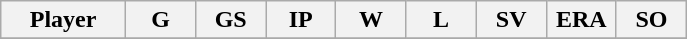<table class="wikitable sortable">
<tr>
<th bgcolor="#DDDDFF" width="16%">Player</th>
<th bgcolor="#DDDDFF" width="9%">G</th>
<th bgcolor="#DDDDFF" width="9%">GS</th>
<th bgcolor="#DDDDFF" width="9%">IP</th>
<th bgcolor="#DDDDFF" width="9%">W</th>
<th bgcolor="#DDDDFF" width="9%">L</th>
<th bgcolor="#DDDDFF" width="9%">SV</th>
<th bgcolor="#DDDDFF" width="9%">ERA</th>
<th bgcolor="#DDDDFF" width="9%">SO</th>
</tr>
<tr>
</tr>
</table>
